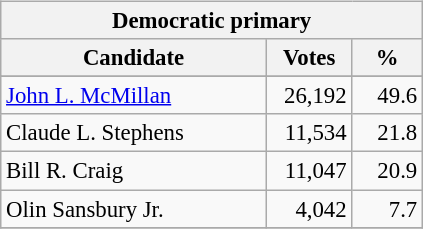<table class="wikitable" align="left" style="margin: 1em 1em 1em 0; font-size: 95%;">
<tr>
<th colspan="3">Democratic primary</th>
</tr>
<tr>
<th colspan="1" style="width: 170px">Candidate</th>
<th style="width: 50px">Votes</th>
<th style="width: 40px">%</th>
</tr>
<tr>
</tr>
<tr>
<td><a href='#'>John L. McMillan</a></td>
<td align="right">26,192</td>
<td align="right">49.6</td>
</tr>
<tr>
<td>Claude L. Stephens</td>
<td align="right">11,534</td>
<td align="right">21.8</td>
</tr>
<tr>
<td>Bill R. Craig</td>
<td align="right">11,047</td>
<td align="right">20.9</td>
</tr>
<tr>
<td>Olin Sansbury Jr.</td>
<td align="right">4,042</td>
<td align="right">7.7</td>
</tr>
<tr>
</tr>
</table>
